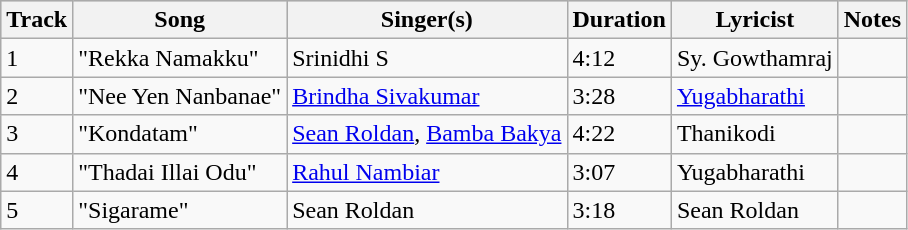<table class="wikitable">
<tr style="background:#ccc; text-align:center;">
<th>Track</th>
<th>Song</th>
<th>Singer(s)</th>
<th>Duration</th>
<th>Lyricist</th>
<th>Notes</th>
</tr>
<tr>
<td>1</td>
<td>"Rekka Namakku"</td>
<td>Srinidhi S</td>
<td>4:12</td>
<td>Sy. Gowthamraj</td>
<td></td>
</tr>
<tr>
<td>2</td>
<td>"Nee Yen Nanbanae"</td>
<td><a href='#'>Brindha Sivakumar</a></td>
<td>3:28</td>
<td><a href='#'>Yugabharathi</a></td>
<td></td>
</tr>
<tr>
<td>3</td>
<td>"Kondatam"</td>
<td><a href='#'>Sean Roldan</a>, <a href='#'>Bamba Bakya</a></td>
<td>4:22</td>
<td>Thanikodi</td>
<td></td>
</tr>
<tr>
<td>4</td>
<td>"Thadai Illai Odu"</td>
<td><a href='#'>Rahul Nambiar</a></td>
<td>3:07</td>
<td>Yugabharathi</td>
<td></td>
</tr>
<tr>
<td>5</td>
<td>"Sigarame"</td>
<td>Sean Roldan</td>
<td>3:18</td>
<td>Sean Roldan</td>
<td></td>
</tr>
</table>
